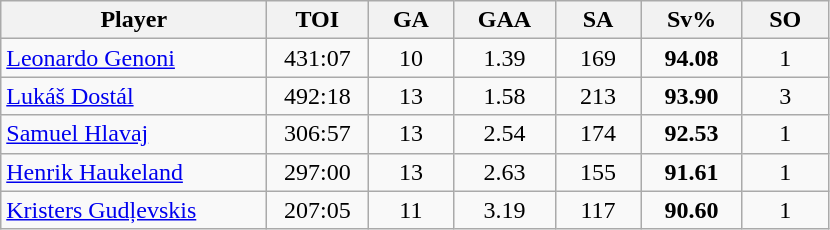<table class="wikitable sortable" style="text-align:center;">
<tr>
<th style="width:170px;">Player</th>
<th style="width:60px;">TOI</th>
<th style="width:50px;">GA</th>
<th style="width:60px;">GAA</th>
<th style="width:50px;">SA</th>
<th style="width:60px;">Sv%</th>
<th style="width:50px;">SO</th>
</tr>
<tr>
<td style="text-align:left;"> <a href='#'>Leonardo Genoni</a></td>
<td>431:07</td>
<td>10</td>
<td>1.39</td>
<td>169</td>
<td><strong>94.08</strong></td>
<td>1</td>
</tr>
<tr>
<td style="text-align:left;"> <a href='#'>Lukáš Dostál</a></td>
<td>492:18</td>
<td>13</td>
<td>1.58</td>
<td>213</td>
<td><strong>93.90</strong></td>
<td>3</td>
</tr>
<tr>
<td style="text-align:left;"> <a href='#'>Samuel Hlavaj</a></td>
<td>306:57</td>
<td>13</td>
<td>2.54</td>
<td>174</td>
<td><strong>92.53</strong></td>
<td>1</td>
</tr>
<tr>
<td style="text-align:left;"> <a href='#'>Henrik Haukeland</a></td>
<td>297:00</td>
<td>13</td>
<td>2.63</td>
<td>155</td>
<td><strong>91.61</strong></td>
<td>1</td>
</tr>
<tr>
<td style="text-align:left;"> <a href='#'>Kristers Gudļevskis</a></td>
<td>207:05</td>
<td>11</td>
<td>3.19</td>
<td>117</td>
<td><strong>90.60</strong></td>
<td>1</td>
</tr>
</table>
